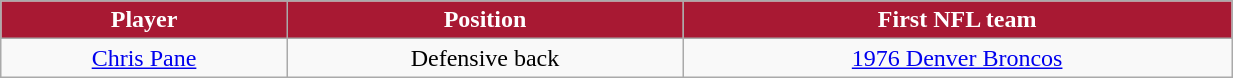<table class="wikitable" width="65%">
<tr align="center"  style="background:#A81933;color:#FFFFFF;">
<td><strong>Player</strong></td>
<td><strong>Position</strong></td>
<td><strong>First NFL team</strong></td>
</tr>
<tr align="center" bgcolor="">
<td><a href='#'>Chris Pane</a></td>
<td>Defensive back</td>
<td><a href='#'>1976 Denver Broncos</a></td>
</tr>
</table>
